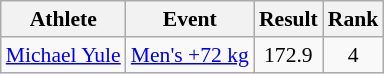<table class="wikitable" style="font-size:90%">
<tr>
<th>Athlete</th>
<th>Event</th>
<th>Result</th>
<th>Rank</th>
</tr>
<tr align=center>
<td align=left><a href='#'>Michael Yule</a></td>
<td align=left><a href='#'>Men's +72 kg</a></td>
<td>172.9</td>
<td>4</td>
</tr>
</table>
